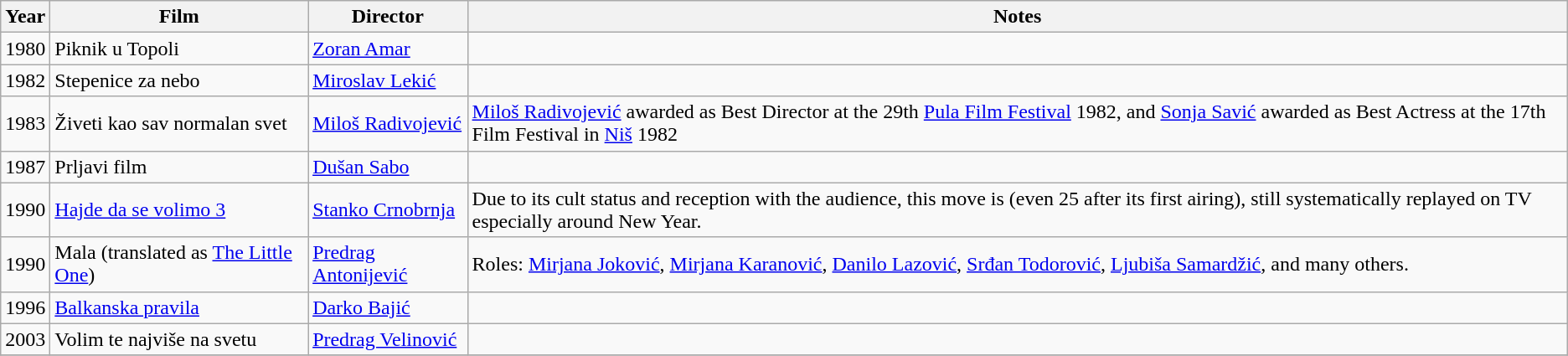<table class="wikitable sortable">
<tr>
<th>Year</th>
<th>Film</th>
<th>Director</th>
<th>Notes</th>
</tr>
<tr>
<td>1980</td>
<td>Piknik u Topoli</td>
<td><a href='#'>Zoran Amar</a></td>
<td></td>
</tr>
<tr>
<td>1982</td>
<td>Stepenice za nebo</td>
<td><a href='#'>Miroslav Lekić</a></td>
<td></td>
</tr>
<tr>
<td>1983</td>
<td>Živeti kao sav normalan svet</td>
<td><a href='#'>Miloš Radivojević</a></td>
<td><a href='#'>Miloš Radivojević</a> awarded as Best Director at the 29th <a href='#'>Pula Film Festival</a> 1982, and <a href='#'>Sonja Savić</a> awarded as Best Actress at the 17th Film Festival in <a href='#'>Niš</a> 1982</td>
</tr>
<tr>
<td>1987</td>
<td>Prljavi film</td>
<td><a href='#'>Dušan Sabo</a></td>
<td></td>
</tr>
<tr>
<td>1990</td>
<td><a href='#'>Hajde da se volimo 3</a></td>
<td><a href='#'>Stanko Crnobrnja</a></td>
<td>Due to its cult status and reception with the audience, this move is (even 25 after its first airing), still systematically replayed on TV especially around New Year.</td>
</tr>
<tr>
<td>1990</td>
<td>Mala (translated as <a href='#'>The Little One</a>)</td>
<td><a href='#'>Predrag Antonijević</a></td>
<td>Roles: <a href='#'>Mirjana Joković</a>, <a href='#'>Mirjana Karanović</a>, <a href='#'>Danilo Lazović</a>, <a href='#'>Srđan Todorović</a>, <a href='#'>Ljubiša Samardžić</a>, and many others.</td>
</tr>
<tr>
<td>1996</td>
<td><a href='#'>Balkanska pravila</a></td>
<td><a href='#'>Darko Bajić</a></td>
<td></td>
</tr>
<tr>
<td>2003</td>
<td>Volim te najviše na svetu</td>
<td><a href='#'>Predrag Velinović</a></td>
<td></td>
</tr>
<tr>
</tr>
</table>
